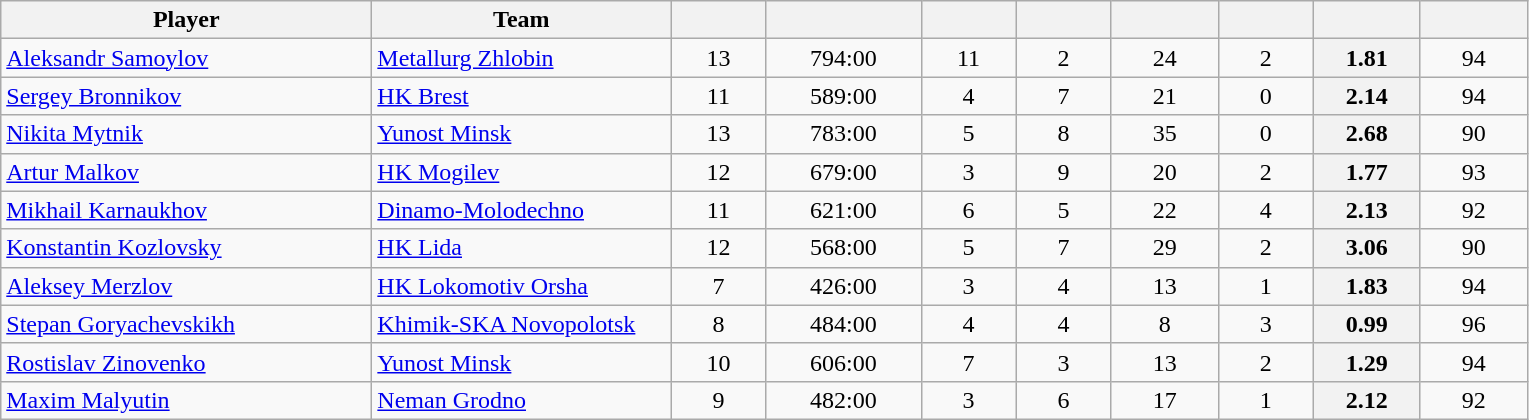<table class="wikitable sortable" style="text-align: center">
<tr>
<th style="width: 15em;">Player</th>
<th style="width: 12em;">Team</th>
<th style="width: 3.5em;"></th>
<th style="width: 6em;"></th>
<th style="width: 3.5em;"></th>
<th style="width: 3.5em;"></th>
<th style="width: 4em;"></th>
<th style="width: 3.5em;"></th>
<th style="width: 4em;"></th>
<th style="width: 4em;"></th>
</tr>
<tr>
<td style="text-align:left;"> <a href='#'>Aleksandr Samoylov</a></td>
<td style="text-align:left;"><a href='#'>Metallurg Zhlobin</a></td>
<td>13</td>
<td>794:00</td>
<td>11</td>
<td>2</td>
<td>24</td>
<td>2</td>
<th>1.81</th>
<td>94</td>
</tr>
<tr>
<td style="text-align:left;"> <a href='#'>Sergey Bronnikov</a></td>
<td style="text-align:left;"><a href='#'>HK Brest</a></td>
<td>11</td>
<td>589:00</td>
<td>4</td>
<td>7</td>
<td>21</td>
<td>0</td>
<th>2.14</th>
<td>94</td>
</tr>
<tr>
<td style="text-align:left;"> <a href='#'>Nikita Mytnik</a></td>
<td style="text-align:left;"><a href='#'>Yunost Minsk</a></td>
<td>13</td>
<td>783:00</td>
<td>5</td>
<td>8</td>
<td>35</td>
<td>0</td>
<th>2.68</th>
<td>90</td>
</tr>
<tr>
<td style="text-align:left;"> <a href='#'>Artur Malkov</a></td>
<td style="text-align:left;"><a href='#'>HK Mogilev</a></td>
<td>12</td>
<td>679:00</td>
<td>3</td>
<td>9</td>
<td>20</td>
<td>2</td>
<th>1.77</th>
<td>93</td>
</tr>
<tr>
<td style="text-align:left;"> <a href='#'>Mikhail Karnaukhov</a></td>
<td style="text-align:left;"><a href='#'>Dinamo-Molodechno</a></td>
<td>11</td>
<td>621:00</td>
<td>6</td>
<td>5</td>
<td>22</td>
<td>4</td>
<th>2.13</th>
<td>92</td>
</tr>
<tr>
<td style="text-align:left;"> <a href='#'>Konstantin Kozlovsky</a></td>
<td style="text-align:left;"><a href='#'>HK Lida</a></td>
<td>12</td>
<td>568:00</td>
<td>5</td>
<td>7</td>
<td>29</td>
<td>2</td>
<th>3.06</th>
<td>90</td>
</tr>
<tr>
<td style="text-align:left;"> <a href='#'>Aleksey Merzlov</a></td>
<td style="text-align:left;"><a href='#'>HK Lokomotiv Orsha</a></td>
<td>7</td>
<td>426:00</td>
<td>3</td>
<td>4</td>
<td>13</td>
<td>1</td>
<th>1.83</th>
<td>94</td>
</tr>
<tr>
<td style="text-align:left;"> <a href='#'>Stepan Goryachevskikh</a></td>
<td style="text-align:left;"><a href='#'>Khimik-SKA Novopolotsk</a></td>
<td>8</td>
<td>484:00</td>
<td>4</td>
<td>4</td>
<td>8</td>
<td>3</td>
<th>0.99</th>
<td>96</td>
</tr>
<tr>
<td style="text-align:left;"> <a href='#'>Rostislav Zinovenko</a></td>
<td style="text-align:left;"><a href='#'>Yunost Minsk</a></td>
<td>10</td>
<td>606:00</td>
<td>7</td>
<td>3</td>
<td>13</td>
<td>2</td>
<th>1.29</th>
<td>94</td>
</tr>
<tr>
<td style="text-align:left;"> <a href='#'>Maxim Malyutin</a></td>
<td style="text-align:left;"><a href='#'>Neman Grodno</a></td>
<td>9</td>
<td>482:00</td>
<td>3</td>
<td>6</td>
<td>17</td>
<td>1</td>
<th>2.12</th>
<td>92</td>
</tr>
</table>
